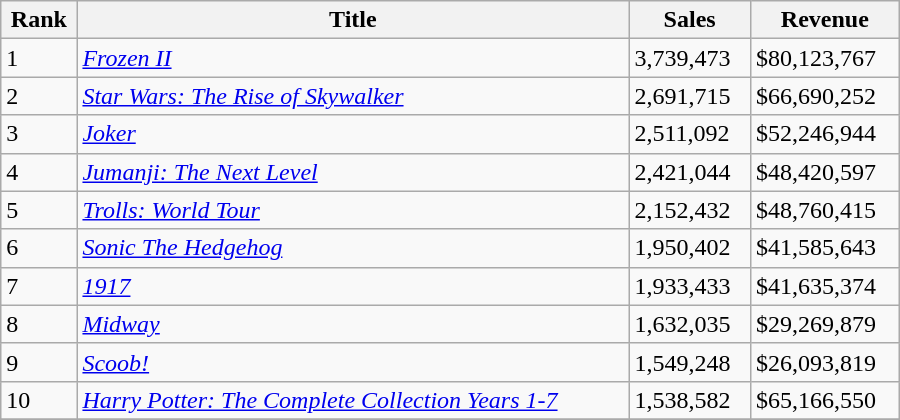<table class="wikitable sortable" width="600">
<tr>
<th>Rank</th>
<th>Title</th>
<th>Sales</th>
<th>Revenue</th>
</tr>
<tr>
<td>1</td>
<td><em><a href='#'>Frozen II</a></em></td>
<td>3,739,473</td>
<td>$80,123,767</td>
</tr>
<tr>
<td>2</td>
<td><em><a href='#'>Star Wars: The Rise of Skywalker</a></em></td>
<td>2,691,715</td>
<td>$66,690,252</td>
</tr>
<tr>
<td>3</td>
<td><em><a href='#'>Joker</a></em></td>
<td>2,511,092</td>
<td>$52,246,944</td>
</tr>
<tr>
<td>4</td>
<td><em><a href='#'>Jumanji: The Next Level</a></em></td>
<td>2,421,044</td>
<td>$48,420,597</td>
</tr>
<tr>
<td>5</td>
<td><em><a href='#'>Trolls: World Tour</a></em></td>
<td>2,152,432</td>
<td>$48,760,415</td>
</tr>
<tr>
<td>6</td>
<td><em><a href='#'>Sonic The Hedgehog</a></em></td>
<td>1,950,402</td>
<td>$41,585,643</td>
</tr>
<tr>
<td>7</td>
<td><em><a href='#'>1917</a></em></td>
<td>1,933,433</td>
<td>$41,635,374</td>
</tr>
<tr>
<td>8</td>
<td><em><a href='#'>Midway</a></em></td>
<td>1,632,035</td>
<td>$29,269,879</td>
</tr>
<tr>
<td>9</td>
<td><em><a href='#'>Scoob!</a></em></td>
<td>1,549,248</td>
<td>$26,093,819</td>
</tr>
<tr>
<td>10</td>
<td><em><a href='#'>Harry Potter: The Complete Collection Years 1-7</a></em></td>
<td>1,538,582</td>
<td>$65,166,550</td>
</tr>
<tr>
</tr>
</table>
